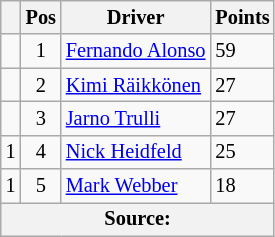<table class="wikitable" style="font-size: 85%;">
<tr>
<th></th>
<th>Pos</th>
<th>Driver</th>
<th>Points</th>
</tr>
<tr>
<td></td>
<td align="center">1</td>
<td> <a href='#'>Fernando Alonso</a></td>
<td>59</td>
</tr>
<tr>
<td></td>
<td align="center">2</td>
<td> <a href='#'>Kimi Räikkönen</a></td>
<td>27</td>
</tr>
<tr>
<td></td>
<td align="center">3</td>
<td> <a href='#'>Jarno Trulli</a></td>
<td>27</td>
</tr>
<tr>
<td> 1</td>
<td align="center">4</td>
<td> <a href='#'>Nick Heidfeld</a></td>
<td>25</td>
</tr>
<tr>
<td> 1</td>
<td align="center">5</td>
<td> <a href='#'>Mark Webber</a></td>
<td>18</td>
</tr>
<tr>
<th colspan=4>Source: </th>
</tr>
</table>
